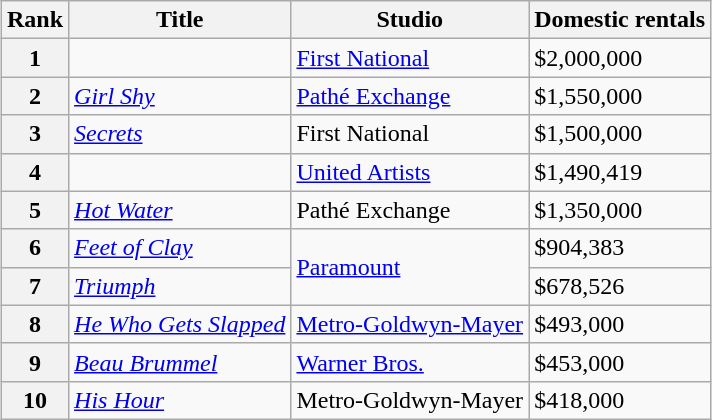<table class="wikitable sortable" style="margin:auto; margin:auto;">
<tr>
<th>Rank</th>
<th>Title</th>
<th>Studio</th>
<th>Domestic rentals</th>
</tr>
<tr>
<th style="text-align:center;"><strong>1</strong></th>
<td><em></em></td>
<td><a href='#'>First National</a></td>
<td>$2,000,000</td>
</tr>
<tr>
<th style="text-align:center;"><strong>2</strong></th>
<td><em><a href='#'>Girl Shy</a></em></td>
<td><a href='#'>Pathé Exchange</a></td>
<td>$1,550,000</td>
</tr>
<tr>
<th style="text-align:center;"><strong>3</strong></th>
<td><em><a href='#'>Secrets</a></em></td>
<td>First National</td>
<td>$1,500,000</td>
</tr>
<tr>
<th style="text-align:center;"><strong>4</strong></th>
<td><em></em></td>
<td><a href='#'>United Artists</a></td>
<td>$1,490,419</td>
</tr>
<tr>
<th style="text-align:center;"><strong>5</strong></th>
<td><em><a href='#'>Hot Water</a></em></td>
<td>Pathé Exchange</td>
<td>$1,350,000</td>
</tr>
<tr>
<th style="text-align:center;"><strong>6</strong></th>
<td><em><a href='#'>Feet of Clay</a></em></td>
<td rowspan="2"><a href='#'>Paramount</a></td>
<td>$904,383</td>
</tr>
<tr>
<th style="text-align:center;"><strong>7</strong></th>
<td><em><a href='#'>Triumph</a></em></td>
<td>$678,526</td>
</tr>
<tr>
<th style="text-align:center;"><strong>8</strong></th>
<td><em><a href='#'>He Who Gets Slapped</a></em></td>
<td><a href='#'>Metro-Goldwyn-Mayer</a></td>
<td>$493,000</td>
</tr>
<tr>
<th style="text-align:center;"><strong>9</strong></th>
<td><em><a href='#'>Beau Brummel</a></em></td>
<td><a href='#'>Warner Bros.</a></td>
<td>$453,000</td>
</tr>
<tr>
<th style="text-align:center;"><strong>10</strong></th>
<td><em><a href='#'>His Hour</a></em></td>
<td>Metro-Goldwyn-Mayer</td>
<td>$418,000</td>
</tr>
</table>
